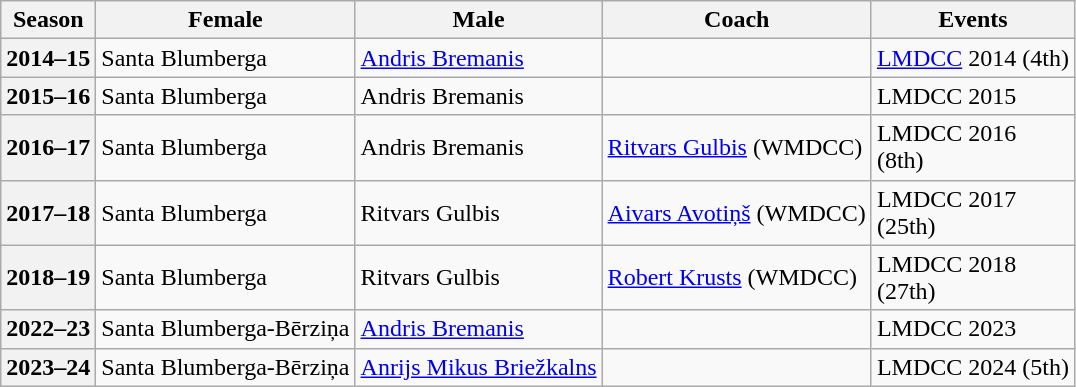<table class="wikitable">
<tr>
<th scope="col">Season</th>
<th scope="col">Female</th>
<th scope="col">Male</th>
<th scope="col">Coach</th>
<th scope="col">Events</th>
</tr>
<tr>
<th scope="row">2014–15</th>
<td>Santa Blumberga</td>
<td><a href='#'>Andris Bremanis</a></td>
<td></td>
<td><a href='#'>LMDCC</a> 2014 (4th)</td>
</tr>
<tr>
<th scope="row">2015–16</th>
<td>Santa Blumberga</td>
<td>Andris Bremanis</td>
<td></td>
<td>LMDCC 2015 </td>
</tr>
<tr>
<th scope="row">2016–17</th>
<td>Santa Blumberga</td>
<td>Andris Bremanis</td>
<td><a href='#'>Ritvars Gulbis</a> (WMDCC)</td>
<td>LMDCC 2016 <br> (8th)</td>
</tr>
<tr>
<th scope="row">2017–18</th>
<td>Santa Blumberga</td>
<td>Ritvars Gulbis</td>
<td><a href='#'>Aivars Avotiņš</a> (WMDCC)</td>
<td>LMDCC 2017 <br> (25th)</td>
</tr>
<tr>
<th scope="row">2018–19</th>
<td>Santa Blumberga</td>
<td>Ritvars Gulbis</td>
<td><a href='#'>Robert Krusts</a> (WMDCC)</td>
<td>LMDCC 2018 <br> (27th)</td>
</tr>
<tr>
<th scope="row">2022–23</th>
<td>Santa Blumberga-Bērziņa</td>
<td><a href='#'>Andris Bremanis</a></td>
<td></td>
<td>LMDCC 2023 </td>
</tr>
<tr>
<th scope="row">2023–24</th>
<td>Santa Blumberga-Bērziņa</td>
<td><a href='#'>Anrijs Mikus Briežkalns</a></td>
<td></td>
<td>LMDCC 2024 (5th)</td>
</tr>
</table>
